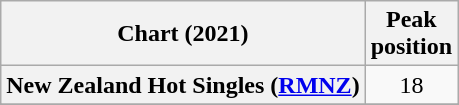<table class="wikitable sortable plainrowheaders" style="text-align:center">
<tr>
<th scope="col">Chart (2021)</th>
<th scope="col">Peak<br>position</th>
</tr>
<tr>
<th scope="row">New Zealand Hot Singles (<a href='#'>RMNZ</a>)</th>
<td>18</td>
</tr>
<tr>
</tr>
<tr>
</tr>
<tr>
</tr>
</table>
